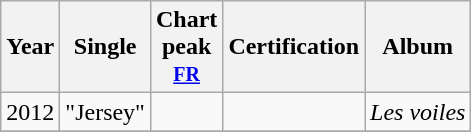<table class="wikitable">
<tr>
<th>Year</th>
<th>Single</th>
<th>Chart <br>peak<br><small><a href='#'>FR</a></small></th>
<th>Certification</th>
<th>Album</th>
</tr>
<tr>
<td>2012</td>
<td>"Jersey"</td>
<td style="text-align:center;"></td>
<td style="text-align:center;"></td>
<td style="text-align:center;"><em>Les voiles</em></td>
</tr>
<tr>
</tr>
</table>
